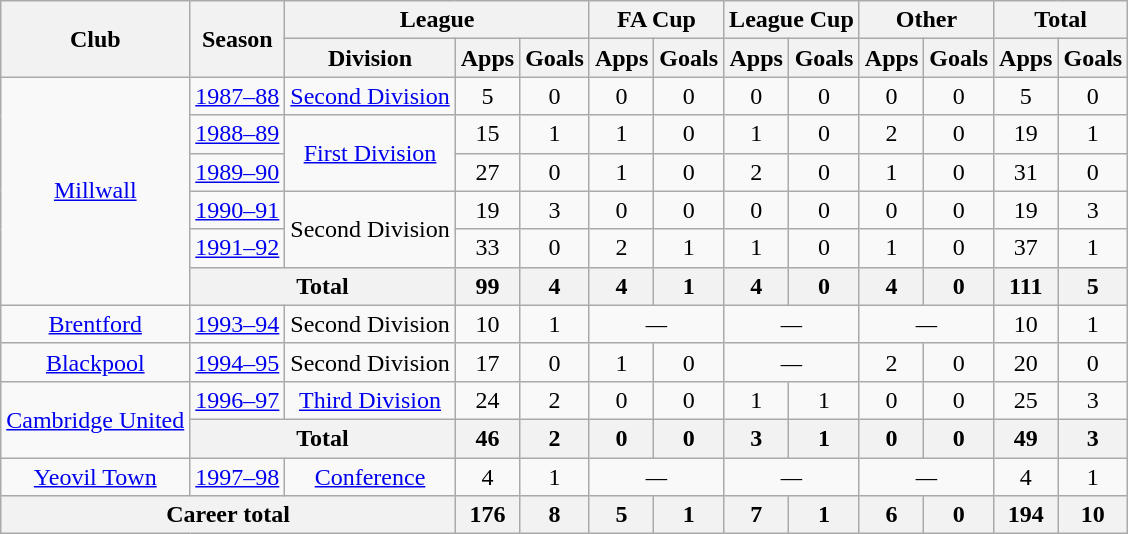<table class="wikitable" style="text-align: center">
<tr>
<th rowspan="2">Club</th>
<th rowspan="2">Season</th>
<th colspan="3">League</th>
<th colspan="2">FA Cup</th>
<th colspan="2">League Cup</th>
<th colspan="2">Other</th>
<th colspan="2">Total</th>
</tr>
<tr>
<th>Division</th>
<th>Apps</th>
<th>Goals</th>
<th>Apps</th>
<th>Goals</th>
<th>Apps</th>
<th>Goals</th>
<th>Apps</th>
<th>Goals</th>
<th>Apps</th>
<th>Goals</th>
</tr>
<tr>
<td rowspan="6"><a href='#'>Millwall</a></td>
<td><a href='#'>1987–88</a></td>
<td><a href='#'>Second Division</a></td>
<td>5</td>
<td>0</td>
<td>0</td>
<td>0</td>
<td>0</td>
<td>0</td>
<td>0</td>
<td>0</td>
<td>5</td>
<td>0</td>
</tr>
<tr>
<td><a href='#'>1988–89</a></td>
<td rowspan="2"><a href='#'>First Division</a></td>
<td>15</td>
<td>1</td>
<td>1</td>
<td>0</td>
<td>1</td>
<td>0</td>
<td>2</td>
<td>0</td>
<td>19</td>
<td>1</td>
</tr>
<tr>
<td><a href='#'>1989–90</a></td>
<td>27</td>
<td>0</td>
<td>1</td>
<td>0</td>
<td>2</td>
<td>0</td>
<td>1</td>
<td>0</td>
<td>31</td>
<td>0</td>
</tr>
<tr>
<td><a href='#'>1990–91</a></td>
<td rowspan="2">Second Division</td>
<td>19</td>
<td>3</td>
<td>0</td>
<td>0</td>
<td>0</td>
<td>0</td>
<td>0</td>
<td>0</td>
<td>19</td>
<td>3</td>
</tr>
<tr>
<td><a href='#'>1991–92</a></td>
<td>33</td>
<td>0</td>
<td>2</td>
<td>1</td>
<td>1</td>
<td>0</td>
<td>1</td>
<td>0</td>
<td>37</td>
<td>1</td>
</tr>
<tr>
<th colspan="2">Total</th>
<th>99</th>
<th>4</th>
<th>4</th>
<th>1</th>
<th>4</th>
<th>0</th>
<th>4</th>
<th>0</th>
<th>111</th>
<th>5</th>
</tr>
<tr>
<td><a href='#'>Brentford</a></td>
<td><a href='#'>1993–94</a></td>
<td>Second Division</td>
<td>10</td>
<td>1</td>
<td colspan="2"><em>—</em></td>
<td colspan="2"><em>—</em></td>
<td colspan="2"><em>—</em></td>
<td>10</td>
<td>1</td>
</tr>
<tr>
<td><a href='#'>Blackpool</a></td>
<td><a href='#'>1994–95</a></td>
<td>Second Division</td>
<td>17</td>
<td>0</td>
<td>1</td>
<td>0</td>
<td colspan="2"><em>—</em></td>
<td>2</td>
<td>0</td>
<td>20</td>
<td>0</td>
</tr>
<tr>
<td rowspan="2"><a href='#'>Cambridge United</a></td>
<td><a href='#'>1996–97</a></td>
<td><a href='#'>Third Division</a></td>
<td>24</td>
<td>2</td>
<td>0</td>
<td>0</td>
<td>1</td>
<td>1</td>
<td>0</td>
<td>0</td>
<td>25</td>
<td>3</td>
</tr>
<tr>
<th colspan="2">Total</th>
<th>46</th>
<th>2</th>
<th>0</th>
<th>0</th>
<th>3</th>
<th>1</th>
<th>0</th>
<th>0</th>
<th>49</th>
<th>3</th>
</tr>
<tr>
<td><a href='#'>Yeovil Town</a></td>
<td><a href='#'>1997–98</a></td>
<td><a href='#'>Conference</a></td>
<td>4</td>
<td>1</td>
<td colspan="2"><em>—</em></td>
<td colspan="2"><em>—</em></td>
<td colspan="2"><em>—</em></td>
<td>4</td>
<td>1</td>
</tr>
<tr>
<th colspan="3">Career total</th>
<th>176</th>
<th>8</th>
<th>5</th>
<th>1</th>
<th>7</th>
<th>1</th>
<th>6</th>
<th>0</th>
<th>194</th>
<th>10</th>
</tr>
</table>
